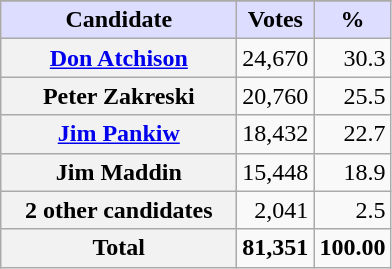<table class="wikitable sortable plainrowheaders">
<tr style="background-color:#00594E">
</tr>
<tr>
<th scope="col" style="background:#ddf; width:150px;">Candidate</th>
<th scope="col" style="background:#ddf;">Votes</th>
<th scope="col" style="background:#ddf;">%</th>
</tr>
<tr>
<th scope="row"><a href='#'>Don Atchison</a></th>
<td align="right">24,670</td>
<td align="right">30.3</td>
</tr>
<tr>
<th scope="row">Peter Zakreski</th>
<td align="right">20,760</td>
<td align="right">25.5</td>
</tr>
<tr>
<th scope="row"><a href='#'>Jim Pankiw</a></th>
<td align="right">18,432</td>
<td align="right">22.7</td>
</tr>
<tr>
<th scope="row"><strong>Jim Maddin</strong></th>
<td align="right">15,448</td>
<td align="right">18.9</td>
</tr>
<tr>
<th scope="row">2 other candidates</th>
<td align="right">2,041</td>
<td align="right">2.5</td>
</tr>
<tr>
<th scope="row"><strong>Total</strong></th>
<td align="right"><strong>81,351</strong></td>
<td align=right><strong>100.00</strong></td>
</tr>
</table>
